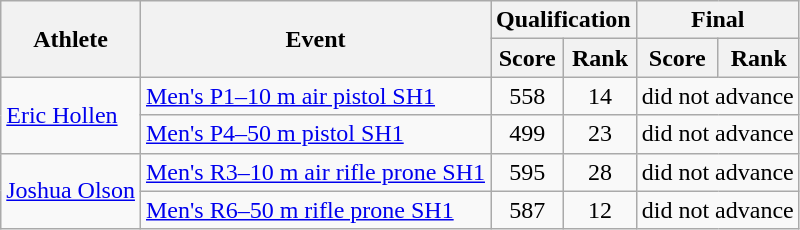<table class=wikitable>
<tr>
<th rowspan="2">Athlete</th>
<th rowspan="2">Event</th>
<th colspan="2">Qualification</th>
<th colspan="2">Final</th>
</tr>
<tr>
<th>Score</th>
<th>Rank</th>
<th>Score</th>
<th>Rank</th>
</tr>
<tr>
<td rowspan="2"><a href='#'>Eric Hollen</a></td>
<td><a href='#'>Men's P1–10 m air pistol SH1</a></td>
<td style="text-align:center;">558</td>
<td style="text-align:center;">14</td>
<td style="text-align:center;" colspan="2">did not advance</td>
</tr>
<tr>
<td><a href='#'>Men's P4–50 m pistol SH1</a></td>
<td style="text-align:center;">499</td>
<td style="text-align:center;">23</td>
<td style="text-align:center;" colspan="2">did not advance</td>
</tr>
<tr>
<td rowspan="2"><a href='#'>Joshua Olson</a></td>
<td><a href='#'>Men's R3–10 m air rifle prone SH1</a></td>
<td style="text-align:center;">595</td>
<td style="text-align:center;">28</td>
<td style="text-align:center;" colspan="2">did not advance</td>
</tr>
<tr>
<td><a href='#'>Men's R6–50 m rifle prone SH1</a></td>
<td style="text-align:center;">587</td>
<td style="text-align:center;">12</td>
<td style="text-align:center;" colspan="2">did not advance</td>
</tr>
</table>
